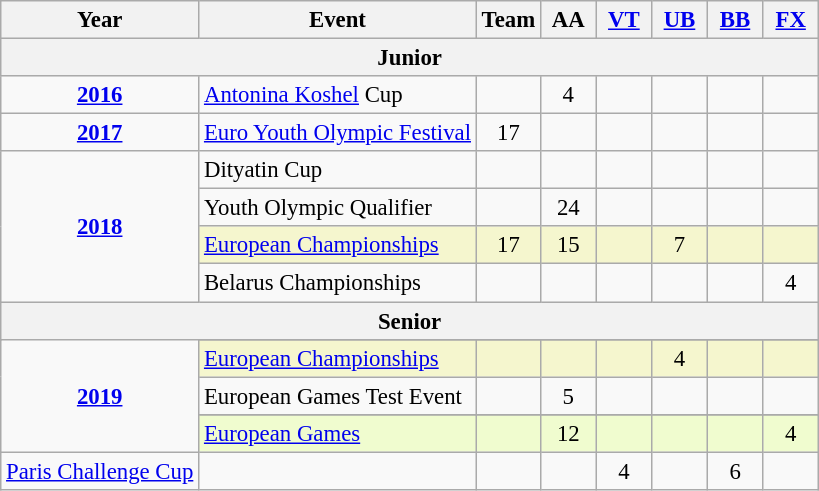<table class="wikitable" style="text-align:center; font-size:95%;">
<tr>
<th align="center">Year</th>
<th align="center">Event</th>
<th style="width:30px;">Team</th>
<th style="width:30px;">AA</th>
<th style="width:30px;"><a href='#'>VT</a></th>
<th style="width:30px;"><a href='#'>UB</a></th>
<th style="width:30px;"><a href='#'>BB</a></th>
<th style="width:30px;"><a href='#'>FX</a></th>
</tr>
<tr>
<th colspan="8"><strong>Junior</strong></th>
</tr>
<tr>
<td rowspan="1"><strong><a href='#'>2016</a></strong></td>
<td align=left><a href='#'>Antonina Koshel</a> Cup</td>
<td></td>
<td>4</td>
<td></td>
<td></td>
<td></td>
<td></td>
</tr>
<tr>
<td rowspan="1"><strong><a href='#'>2017</a></strong></td>
<td align=left><a href='#'>Euro Youth Olympic Festival</a></td>
<td>17</td>
<td></td>
<td></td>
<td></td>
<td></td>
<td></td>
</tr>
<tr>
<td rowspan="4"><strong><a href='#'>2018</a></strong></td>
<td align=left>Dityatin Cup</td>
<td></td>
<td></td>
<td></td>
<td></td>
<td></td>
<td></td>
</tr>
<tr>
<td align=left>Youth Olympic Qualifier</td>
<td></td>
<td>24</td>
<td></td>
<td></td>
<td></td>
<td></td>
</tr>
<tr bgcolor=#F5F6CE>
<td align=left><a href='#'>European Championships</a></td>
<td>17</td>
<td>15</td>
<td></td>
<td>7</td>
<td></td>
<td></td>
</tr>
<tr>
<td align=left>Belarus Championships</td>
<td></td>
<td></td>
<td></td>
<td></td>
<td></td>
<td>4</td>
</tr>
<tr>
<th colspan="8"><strong>Senior</strong></th>
</tr>
<tr>
<td rowspan="5"><strong><a href='#'>2019</a></strong></td>
</tr>
<tr bgcolor=#F5F6CE>
<td align=left><a href='#'>European Championships</a></td>
<td></td>
<td></td>
<td></td>
<td>4</td>
<td></td>
<td></td>
</tr>
<tr>
<td align=left>European Games Test Event</td>
<td></td>
<td>5</td>
<td></td>
<td></td>
<td></td>
<td></td>
</tr>
<tr>
</tr>
<tr bgcolor=#f0fccf>
<td align=left><a href='#'>European Games</a></td>
<td></td>
<td>12</td>
<td></td>
<td></td>
<td></td>
<td>4</td>
</tr>
<tr>
<td align=left><a href='#'>Paris Challenge Cup</a></td>
<td></td>
<td></td>
<td></td>
<td>4</td>
<td></td>
<td>6</td>
</tr>
</table>
